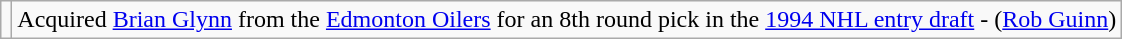<table class="wikitable">
<tr>
<td></td>
<td>Acquired <a href='#'>Brian Glynn</a> from the <a href='#'>Edmonton Oilers</a> for an 8th round pick in the <a href='#'>1994 NHL entry draft</a> - (<a href='#'>Rob Guinn</a>)</td>
</tr>
</table>
